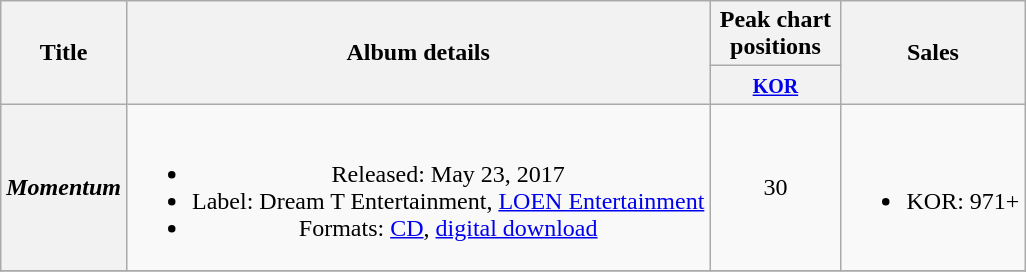<table class="wikitable plainrowheaders" style="text-align:center;">
<tr>
<th scope="col" rowspan="2">Title</th>
<th scope="col" rowspan="2">Album details</th>
<th scope="col" colspan="1" style="width:5em;">Peak chart positions</th>
<th scope="col" rowspan="2">Sales</th>
</tr>
<tr>
<th><small><a href='#'>KOR</a></small><br></th>
</tr>
<tr>
<th scope="row"><em>Momentum</em></th>
<td><br><ul><li>Released: May 23, 2017</li><li>Label: Dream T Entertainment, <a href='#'>LOEN Entertainment</a></li><li>Formats: <a href='#'>CD</a>, <a href='#'>digital download</a></li></ul></td>
<td>30</td>
<td><br><ul><li>KOR: 971+</li></ul></td>
</tr>
<tr>
</tr>
</table>
